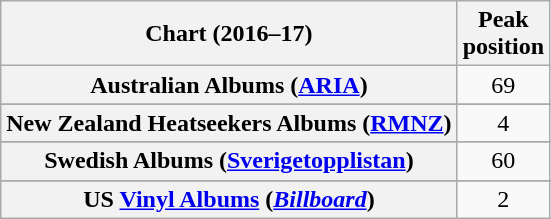<table class="wikitable sortable plainrowheaders" style="text-align:center">
<tr>
<th scope="col">Chart (2016–17)</th>
<th scope="col">Peak<br> position</th>
</tr>
<tr>
<th scope="row">Australian Albums (<a href='#'>ARIA</a>)</th>
<td>69</td>
</tr>
<tr>
</tr>
<tr>
</tr>
<tr>
</tr>
<tr>
</tr>
<tr>
<th scope="row">New Zealand Heatseekers Albums (<a href='#'>RMNZ</a>)</th>
<td>4</td>
</tr>
<tr>
</tr>
<tr>
<th scope="row">Swedish Albums (<a href='#'>Sverigetopplistan</a>)</th>
<td>60</td>
</tr>
<tr>
</tr>
<tr>
</tr>
<tr>
<th scope="row">US <a href='#'>Vinyl Albums</a> (<a href='#'><em>Billboard</em></a>)</th>
<td>2</td>
</tr>
</table>
